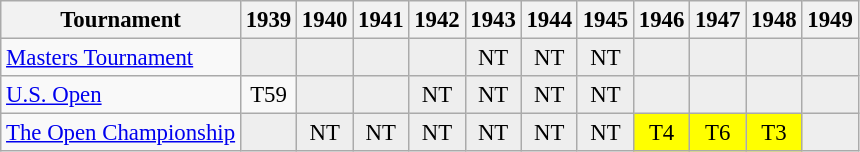<table class="wikitable" style="font-size:95%;text-align:center;">
<tr>
<th>Tournament</th>
<th>1939</th>
<th>1940</th>
<th>1941</th>
<th>1942</th>
<th>1943</th>
<th>1944</th>
<th>1945</th>
<th>1946</th>
<th>1947</th>
<th>1948</th>
<th>1949</th>
</tr>
<tr>
<td align=left><a href='#'>Masters Tournament</a></td>
<td style="background:#eeeeee;"></td>
<td style="background:#eeeeee;"></td>
<td style="background:#eeeeee;"></td>
<td style="background:#eeeeee;"></td>
<td style="background:#eeeeee;">NT</td>
<td style="background:#eeeeee;">NT</td>
<td style="background:#eeeeee;">NT</td>
<td style="background:#eeeeee;"></td>
<td style="background:#eeeeee;"></td>
<td style="background:#eeeeee;"></td>
<td style="background:#eeeeee;"></td>
</tr>
<tr>
<td align=left><a href='#'>U.S. Open</a></td>
<td>T59</td>
<td style="background:#eeeeee;"></td>
<td style="background:#eeeeee;"></td>
<td style="background:#eeeeee;">NT</td>
<td style="background:#eeeeee;">NT</td>
<td style="background:#eeeeee;">NT</td>
<td style="background:#eeeeee;">NT</td>
<td style="background:#eeeeee;"></td>
<td style="background:#eeeeee;"></td>
<td style="background:#eeeeee;"></td>
<td style="background:#eeeeee;"></td>
</tr>
<tr>
<td align=left><a href='#'>The Open Championship</a></td>
<td style="background:#eeeeee;"></td>
<td style="background:#eeeeee;">NT</td>
<td style="background:#eeeeee;">NT</td>
<td style="background:#eeeeee;">NT</td>
<td style="background:#eeeeee;">NT</td>
<td style="background:#eeeeee;">NT</td>
<td style="background:#eeeeee;">NT</td>
<td style="background:yellow;">T4</td>
<td style="background:yellow;">T6</td>
<td style="background:yellow;">T3</td>
<td style="background:#eeeeee;"></td>
</tr>
</table>
